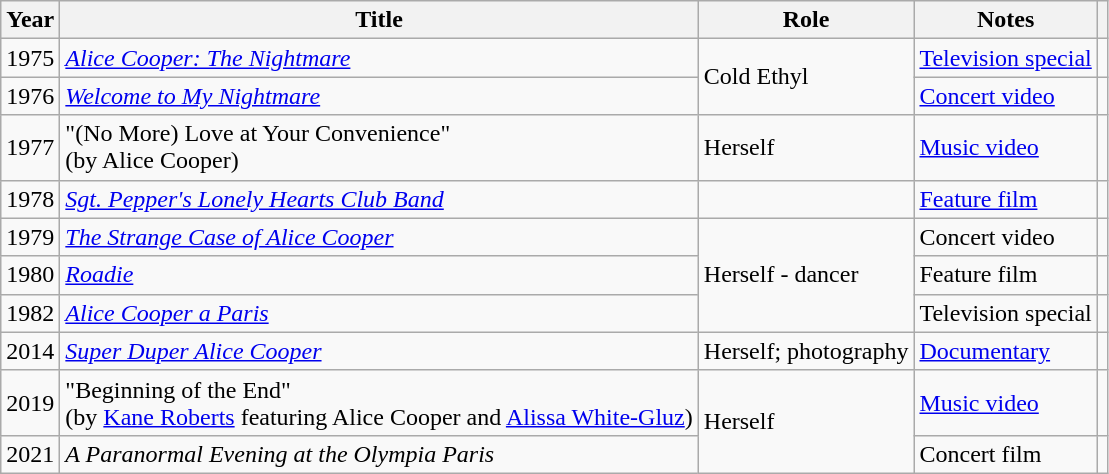<table class="wikitable">
<tr>
<th>Year</th>
<th>Title</th>
<th>Role</th>
<th>Notes</th>
<th></th>
</tr>
<tr>
<td>1975</td>
<td><em><a href='#'>Alice Cooper: The Nightmare</a></em></td>
<td rowspan="2">Cold Ethyl</td>
<td><a href='#'>Television special</a></td>
<td></td>
</tr>
<tr>
<td>1976</td>
<td><em><a href='#'>Welcome to My Nightmare</a></em></td>
<td><a href='#'>Concert video</a></td>
<td></td>
</tr>
<tr>
<td>1977</td>
<td>"(No More) Love at Your Convenience"<br>(by Alice Cooper)</td>
<td>Herself</td>
<td><a href='#'>Music video</a></td>
<td></td>
</tr>
<tr>
<td>1978</td>
<td><a href='#'><em>Sgt. Pepper's Lonely Hearts Club Band</em></a></td>
<td></td>
<td><a href='#'>Feature film</a></td>
<td></td>
</tr>
<tr>
<td>1979</td>
<td><em><a href='#'>The Strange Case of Alice Cooper</a></em></td>
<td rowspan="3">Herself - dancer</td>
<td>Concert video</td>
<td></td>
</tr>
<tr>
<td>1980</td>
<td><em><a href='#'>Roadie</a></em></td>
<td>Feature film</td>
<td></td>
</tr>
<tr>
<td>1982</td>
<td><em><a href='#'>Alice Cooper a Paris</a></em></td>
<td>Television special</td>
<td></td>
</tr>
<tr>
<td>2014</td>
<td><em><a href='#'>Super Duper Alice Cooper</a></em></td>
<td>Herself; photography</td>
<td><a href='#'>Documentary</a></td>
<td></td>
</tr>
<tr>
<td>2019</td>
<td>"Beginning of the End"<br>(by <a href='#'>Kane Roberts</a> featuring Alice Cooper and <a href='#'>Alissa White-Gluz</a>)</td>
<td rowspan="2">Herself</td>
<td><a href='#'>Music video</a></td>
<td></td>
</tr>
<tr>
<td>2021</td>
<td><em>A Paranormal Evening at the Olympia Paris</em></td>
<td>Concert film</td>
<td></td>
</tr>
</table>
